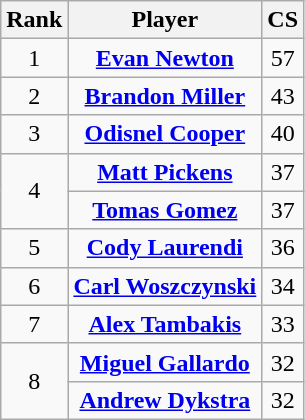<table class="wikitable" style="text-align:center">
<tr>
<th>Rank</th>
<th>Player</th>
<th>CS</th>
</tr>
<tr>
<td>1</td>
<td> <strong><a href='#'>Evan Newton</a></strong></td>
<td>57</td>
</tr>
<tr>
<td>2</td>
<td> <strong><a href='#'>Brandon Miller</a></strong></td>
<td>43</td>
</tr>
<tr>
<td>3</td>
<td> <strong><a href='#'>Odisnel Cooper</a></strong></td>
<td>40</td>
</tr>
<tr>
<td rowspan=2>4</td>
<td> <strong><a href='#'>Matt Pickens</a></strong></td>
<td>37</td>
</tr>
<tr>
<td> <strong><a href='#'>Tomas Gomez</a></strong></td>
<td>37</td>
</tr>
<tr>
<td>5</td>
<td> <strong><a href='#'>Cody Laurendi</a></strong></td>
<td>36</td>
</tr>
<tr>
<td>6</td>
<td> <strong><a href='#'>Carl Woszczynski</a></strong></td>
<td>34</td>
</tr>
<tr>
<td>7</td>
<td> <strong><a href='#'>Alex Tambakis</a></strong></td>
<td>33</td>
</tr>
<tr>
<td rowspan=2>8</td>
<td> <strong><a href='#'>Miguel Gallardo</a></strong></td>
<td>32</td>
</tr>
<tr>
<td> <strong><a href='#'>Andrew Dykstra</a></strong></td>
<td>32</td>
</tr>
</table>
